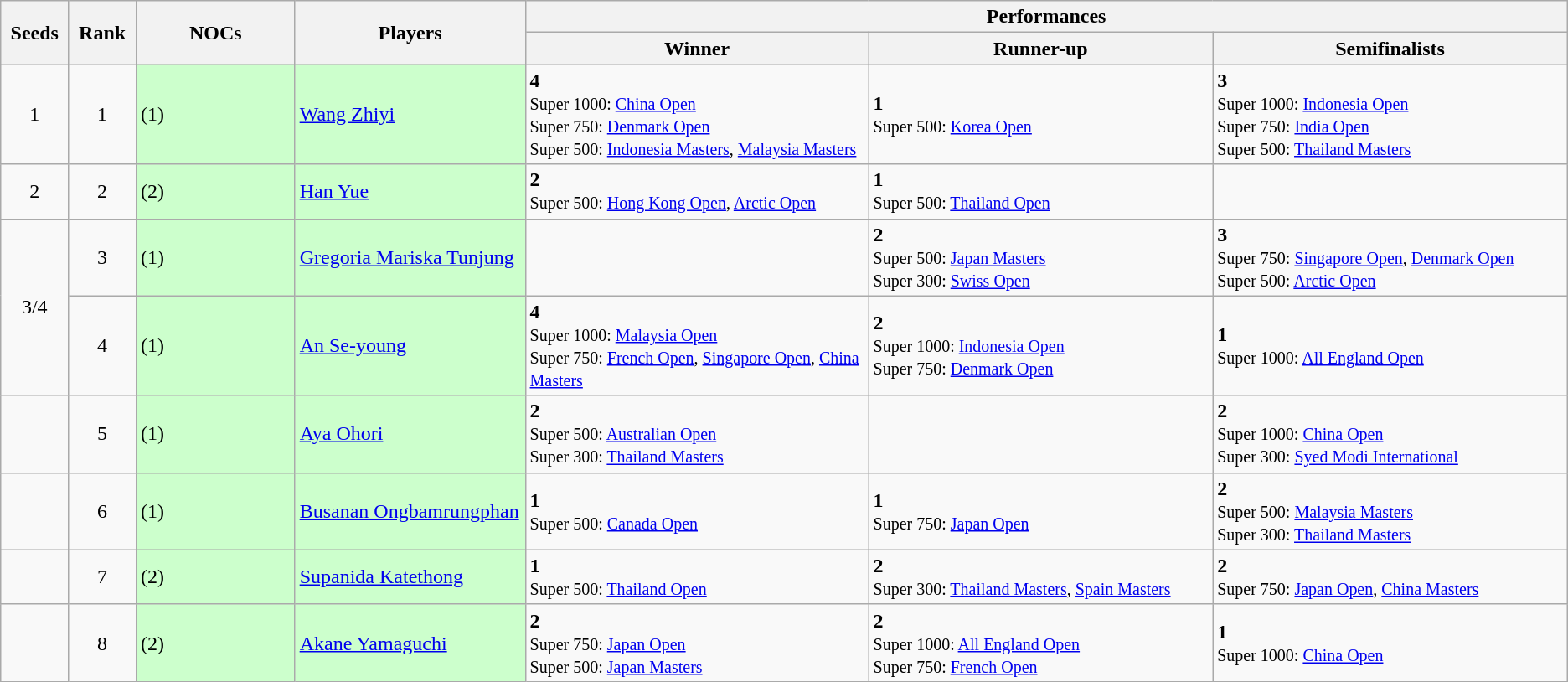<table class="wikitable" style="text-align:center">
<tr>
<th rowspan="2" width="50">Seeds</th>
<th rowspan="2" width="50">Rank</th>
<th rowspan="2" width="150">NOCs</th>
<th rowspan="2" width="200">Players</th>
<th colspan="3">Performances</th>
</tr>
<tr>
<th width="350">Winner</th>
<th width="350">Runner-up</th>
<th width="350">Semifinalists</th>
</tr>
<tr>
<td>1</td>
<td>1</td>
<td style="text-align:left; background:#ccffcc"> (1)</td>
<td style="text-align:left; background:#ccffcc"><a href='#'>Wang Zhiyi</a></td>
<td style="text-align:left"><strong>4</strong><br><small>Super 1000: <a href='#'>China Open</a><br>Super 750: <a href='#'>Denmark Open</a><br>Super 500: <a href='#'>Indonesia Masters</a>, <a href='#'>Malaysia Masters</a></small></td>
<td style="text-align:left"><strong>1</strong><br><small>Super 500: <a href='#'>Korea Open</a></small></td>
<td style="text-align:left"><strong>3</strong><br><small>Super 1000: <a href='#'>Indonesia Open</a><br>Super 750: <a href='#'>India Open</a><br>Super 500: <a href='#'>Thailand Masters</a></small></td>
</tr>
<tr>
<td>2</td>
<td>2</td>
<td style="text-align:left; background:#ccffcc"> (2)</td>
<td style="text-align:left; background:#ccffcc"><a href='#'>Han Yue</a></td>
<td style="text-align:left"><strong>2</strong><br><small>Super 500: <a href='#'>Hong Kong Open</a>, <a href='#'>Arctic Open</a></small></td>
<td style="text-align:left"><strong>1</strong><br><small>Super 500: <a href='#'>Thailand Open</a></small></td>
<td style="text-align:left"></td>
</tr>
<tr>
<td rowspan="2">3/4</td>
<td>3</td>
<td style="text-align:left; background:#ccffcc"> (1)</td>
<td style="text-align:left; background:#ccffcc"><a href='#'>Gregoria Mariska Tunjung</a></td>
<td style="text-align:left"></td>
<td style="text-align:left"><strong>2</strong><br><small>Super 500: <a href='#'>Japan Masters</a><br>Super 300: <a href='#'>Swiss Open</a></small></td>
<td style="text-align:left"><strong>3</strong><br><small>Super 750: <a href='#'>Singapore Open</a>, <a href='#'>Denmark Open</a><br>Super 500: <a href='#'>Arctic Open</a></small></td>
</tr>
<tr>
<td>4</td>
<td style="text-align:left; background:#ccffcc"> (1)</td>
<td style="text-align:left; background:#ccffcc"><a href='#'>An Se-young</a></td>
<td style="text-align:left"><strong>4</strong><br><small>Super 1000: <a href='#'>Malaysia Open</a><br>Super 750: <a href='#'>French Open</a>, <a href='#'>Singapore Open</a>, <a href='#'>China Masters</a></small></td>
<td style="text-align:left"><strong>2</strong><br><small>Super 1000: <a href='#'>Indonesia Open</a><br>Super 750: <a href='#'>Denmark Open</a></small></td>
<td style="text-align:left"><strong>1</strong><br><small>Super 1000: <a href='#'>All England Open</a></small></td>
</tr>
<tr>
<td></td>
<td>5</td>
<td style="text-align:left; background:#ccffcc"> (1)</td>
<td style="text-align:left; background:#ccffcc"><a href='#'>Aya Ohori</a></td>
<td style="text-align:left"><strong>2</strong><br><small>Super 500: <a href='#'>Australian Open</a><br>Super 300: <a href='#'>Thailand Masters</a></small></td>
<td style="text-align:left"></td>
<td style="text-align:left"><strong>2</strong><br><small>Super 1000: <a href='#'>China Open</a><br>Super 300: <a href='#'>Syed Modi International</a></small></td>
</tr>
<tr>
<td></td>
<td>6</td>
<td style="text-align:left; background:#ccffcc"> (1)</td>
<td style="text-align:left; background:#ccffcc"><a href='#'>Busanan Ongbamrungphan</a></td>
<td style="text-align:left"><strong>1</strong><br><small>Super 500: <a href='#'>Canada Open</a></small></td>
<td style="text-align:left"><strong>1</strong><br><small>Super 750: <a href='#'>Japan Open</a></small></td>
<td style="text-align:left"><strong>2</strong><br><small>Super 500: <a href='#'>Malaysia Masters</a><br>Super 300: <a href='#'>Thailand Masters</a></small></td>
</tr>
<tr>
<td></td>
<td>7</td>
<td style="text-align:left; background:#ccffcc"> (2)</td>
<td style="text-align:left; background:#ccffcc"><a href='#'>Supanida Katethong</a></td>
<td style="text-align:left"><strong>1</strong><br><small>Super 500: <a href='#'>Thailand Open</a></small></td>
<td style="text-align:left"><strong>2</strong><br><small>Super 300: <a href='#'>Thailand Masters</a>, <a href='#'>Spain Masters</a></small></td>
<td style="text-align:left"><strong>2</strong><br><small>Super 750: <a href='#'>Japan Open</a>, <a href='#'>China Masters</a></small></td>
</tr>
<tr>
<td></td>
<td>8</td>
<td style="text-align:left; background:#ccffcc"> (2)</td>
<td style="text-align:left; background:#ccffcc"><a href='#'>Akane Yamaguchi</a></td>
<td style="text-align:left"><strong>2</strong><br><small>Super 750: <a href='#'>Japan Open</a><br>Super 500: <a href='#'>Japan Masters</a></small></td>
<td style="text-align:left"><strong>2</strong><br><small>Super 1000: <a href='#'>All England Open</a><br>Super 750: <a href='#'>French Open</a></small></td>
<td style="text-align:left"><strong>1</strong><br><small>Super 1000: <a href='#'>China Open</a></small></td>
</tr>
</table>
